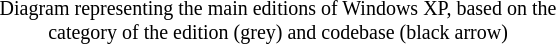<table class="floatright" cellpadding="0" cellspacing="0" style="text-align:center; font-size:smaller; padding:0px; width:400px;">
<tr>
<td></td>
<td></td>
</tr>
<tr>
<td colspan="2"></td>
</tr>
<tr>
<td colspan="2">Diagram representing the main editions of Windows XP, based on the category of the edition (grey) and codebase (black arrow)</td>
</tr>
</table>
